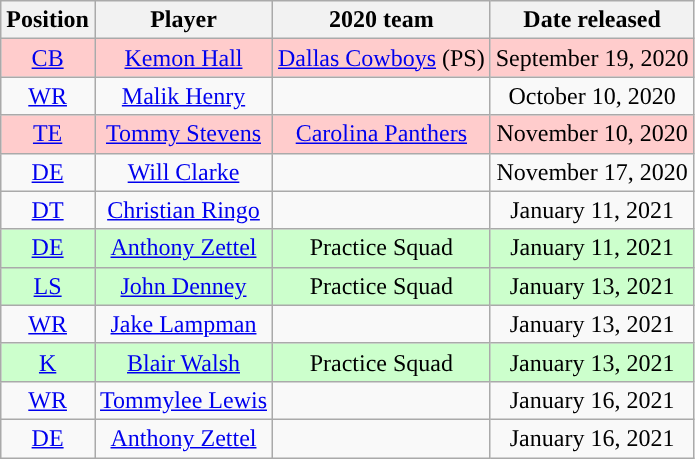<table class="wikitable" style="text-align:center">
<tr>
<th>Position</th>
<th>Player</th>
<th>2020 team</th>
<th>Date released</th>
</tr>
<tr style="background:#fcc">
<td><a href='#'>CB</a></td>
<td><a href='#'>Kemon Hall</a></td>
<td><a href='#'>Dallas Cowboys</a> (PS)</td>
<td>September 19, 2020</td>
</tr>
<tr>
<td><a href='#'>WR</a></td>
<td><a href='#'>Malik Henry</a></td>
<td></td>
<td>October 10, 2020</td>
</tr>
<tr style="background:#fcc">
<td><a href='#'>TE</a></td>
<td><a href='#'>Tommy Stevens</a></td>
<td><a href='#'>Carolina Panthers</a></td>
<td>November 10, 2020</td>
</tr>
<tr>
<td><a href='#'>DE</a></td>
<td><a href='#'>Will Clarke</a></td>
<td></td>
<td>November 17, 2020</td>
</tr>
<tr>
<td><a href='#'>DT</a></td>
<td><a href='#'>Christian Ringo</a></td>
<td></td>
<td>January 11, 2021</td>
</tr>
<tr style="background:#cfc">
<td><a href='#'>DE</a></td>
<td><a href='#'>Anthony Zettel</a></td>
<td>Practice Squad</td>
<td>January 11, 2021</td>
</tr>
<tr style="background:#cfc">
<td><a href='#'>LS</a></td>
<td><a href='#'>John Denney</a></td>
<td>Practice Squad</td>
<td>January 13, 2021</td>
</tr>
<tr>
<td><a href='#'>WR</a></td>
<td><a href='#'>Jake Lampman</a></td>
<td></td>
<td>January 13, 2021</td>
</tr>
<tr style="background:#cfc">
<td><a href='#'>K</a></td>
<td><a href='#'>Blair Walsh</a></td>
<td>Practice Squad</td>
<td>January 13, 2021</td>
</tr>
<tr>
<td><a href='#'>WR</a></td>
<td><a href='#'>Tommylee Lewis</a></td>
<td></td>
<td>January 16, 2021</td>
</tr>
<tr>
<td><a href='#'>DE</a></td>
<td><a href='#'>Anthony Zettel</a></td>
<td></td>
<td>January 16, 2021</td>
</tr>
</table>
